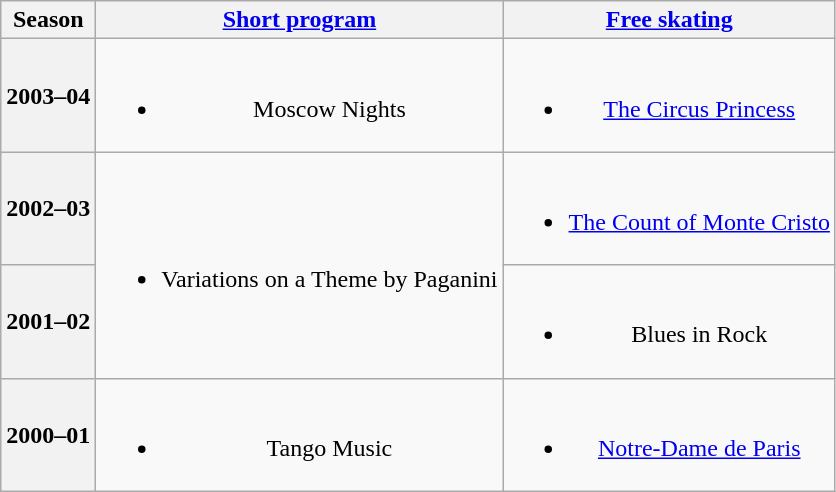<table class=wikitable style=text-align:center>
<tr>
<th>Season</th>
<th><a href='#'>Short program</a></th>
<th><a href='#'>Free skating</a></th>
</tr>
<tr>
<th>2003–04 <br> </th>
<td><br><ul><li>Moscow Nights <br></li></ul></td>
<td><br><ul><li><a href='#'>The Circus Princess</a> <br></li></ul></td>
</tr>
<tr>
<th>2002–03 <br> </th>
<td rowspan=2><br><ul><li>Variations on a Theme by Paganini <br></li></ul></td>
<td><br><ul><li><a href='#'>The Count of Monte Cristo</a> <br></li></ul></td>
</tr>
<tr>
<th>2001–02 <br> </th>
<td><br><ul><li>Blues in Rock <br></li></ul></td>
</tr>
<tr>
<th>2000–01 <br> </th>
<td><br><ul><li>Tango Music <br></li></ul></td>
<td><br><ul><li><a href='#'>Notre-Dame de Paris</a> <br></li></ul></td>
</tr>
</table>
